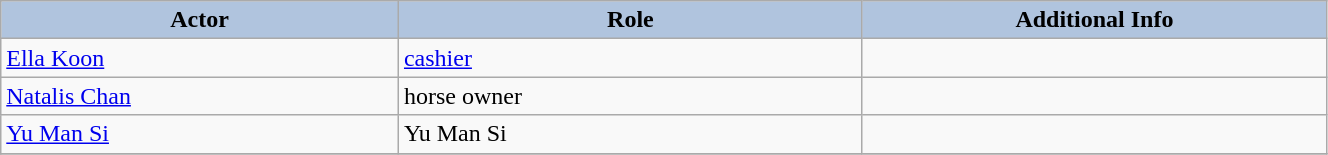<table class="wikitable" width="70%">
<tr>
<th style="background:#b0c4de;" width="30%">Actor</th>
<th style="background:#b0c4de;" width="35%">Role</th>
<th style="background:#b0c4de;" width="35%">Additional Info</th>
</tr>
<tr>
<td><a href='#'>Ella Koon</a></td>
<td><a href='#'>cashier</a></td>
<td></td>
</tr>
<tr>
<td><a href='#'>Natalis Chan</a></td>
<td>horse owner</td>
<td></td>
</tr>
<tr>
<td><a href='#'>Yu Man Si</a></td>
<td>Yu Man Si</td>
<td></td>
</tr>
<tr>
</tr>
</table>
